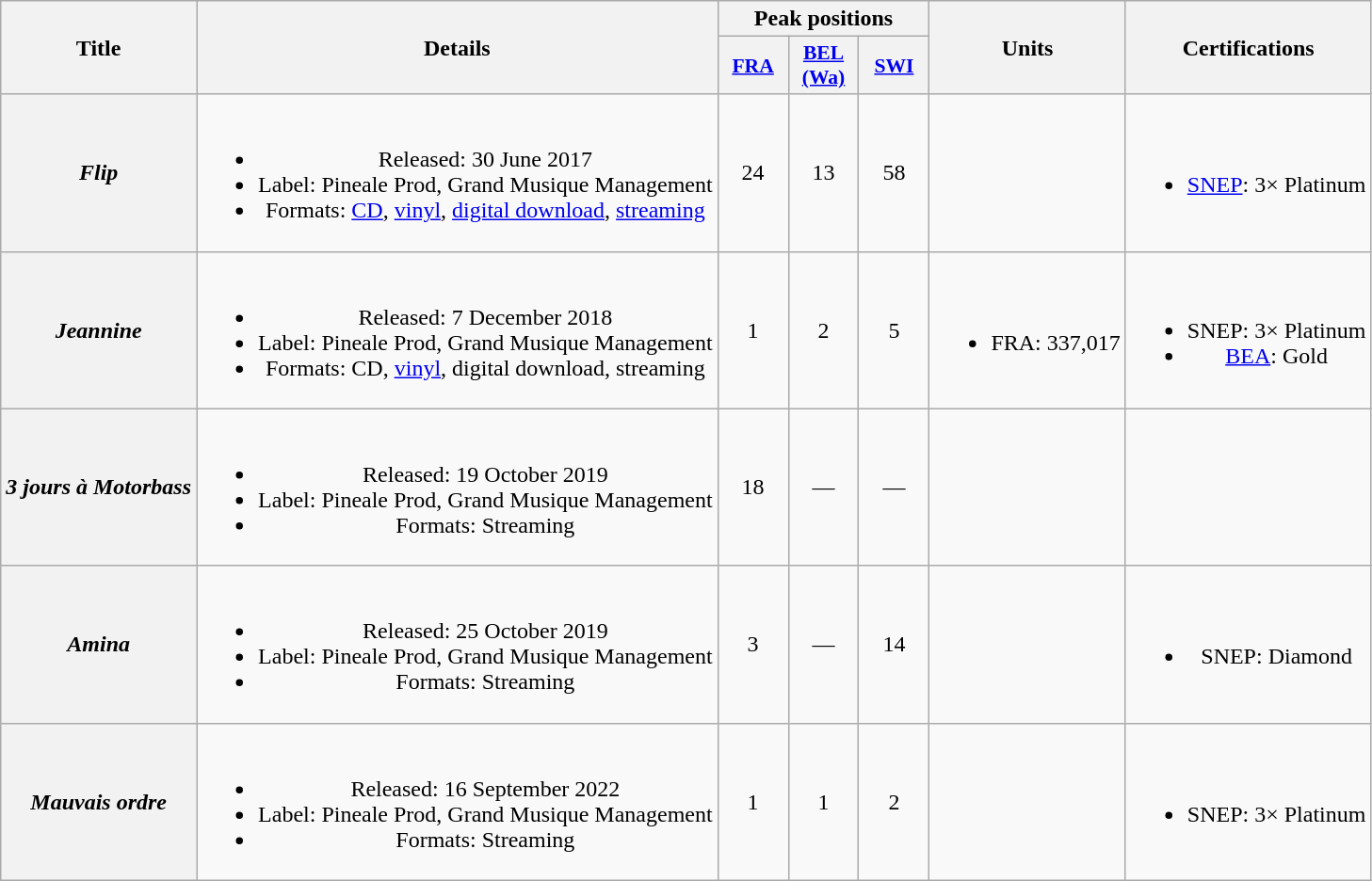<table class="wikitable plainrowheaders" style="text-align:center">
<tr>
<th scope="col" rowspan="2">Title</th>
<th scope="col" rowspan="2">Details</th>
<th scope="col" colspan="3">Peak positions</th>
<th rowspan="2">Units</th>
<th scope="col" rowspan="2">Certifications</th>
</tr>
<tr>
<th scope="col" style="width:3em;font-size:90%;"><a href='#'>FRA</a><br></th>
<th scope="col" style="width:3em;font-size:90%;"><a href='#'>BEL<br>(Wa)</a><br></th>
<th scope="col" style="width:3em;font-size:90%;"><a href='#'>SWI</a><br></th>
</tr>
<tr>
<th scope="row"><em>Flip</em></th>
<td><br><ul><li>Released: 30 June 2017</li><li>Label: Pineale Prod, Grand Musique Management</li><li>Formats: <a href='#'>CD</a>, <a href='#'>vinyl</a>, <a href='#'>digital download</a>, <a href='#'>streaming</a></li></ul></td>
<td>24</td>
<td>13</td>
<td>58</td>
<td></td>
<td><br><ul><li><a href='#'>SNEP</a>: 3× Platinum</li></ul></td>
</tr>
<tr>
<th scope="row"><em>Jeannine</em></th>
<td><br><ul><li>Released: 7 December 2018</li><li>Label: Pineale Prod, Grand Musique Management</li><li>Formats: CD, <a href='#'>vinyl</a>, digital download, streaming</li></ul></td>
<td>1</td>
<td>2</td>
<td>5</td>
<td><br><ul><li>FRA: 337,017</li></ul></td>
<td><br><ul><li>SNEP: 3× Platinum</li><li><a href='#'>BEA</a>: Gold</li></ul></td>
</tr>
<tr>
<th scope="row"><em>3 jours à Motorbass</em></th>
<td><br><ul><li>Released: 19 October 2019</li><li>Label: Pineale Prod, Grand Musique Management</li><li>Formats: Streaming</li></ul></td>
<td>18<br></td>
<td>—</td>
<td>—</td>
<td></td>
<td></td>
</tr>
<tr>
<th scope="row"><em>Amina</em></th>
<td><br><ul><li>Released: 25 October 2019</li><li>Label: Pineale Prod, Grand Musique Management</li><li>Formats: Streaming</li></ul></td>
<td>3<br></td>
<td>—</td>
<td>14</td>
<td></td>
<td><br><ul><li>SNEP: Diamond</li></ul></td>
</tr>
<tr>
<th scope="row"><em>Mauvais ordre</em></th>
<td><br><ul><li>Released: 16 September 2022</li><li>Label: Pineale Prod, Grand Musique Management</li><li>Formats: Streaming</li></ul></td>
<td>1<br></td>
<td>1</td>
<td>2</td>
<td></td>
<td><br><ul><li>SNEP: 3× Platinum</li></ul></td>
</tr>
</table>
